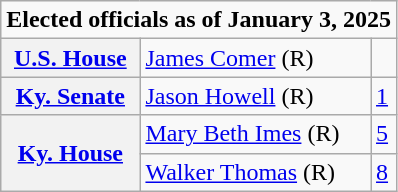<table class=wikitable>
<tr>
<td colspan="3"><strong>Elected officials as of January 3, 2025</strong></td>
</tr>
<tr>
<th scope=row><a href='#'>U.S. House</a></th>
<td><a href='#'>James Comer</a> (R)</td>
<td></td>
</tr>
<tr>
<th scope=row><a href='#'>Ky. Senate</a></th>
<td><a href='#'>Jason Howell</a> (R)</td>
<td><a href='#'>1</a></td>
</tr>
<tr>
<th rowspan=2><a href='#'>Ky. House</a></th>
<td><a href='#'>Mary Beth Imes</a> (R)</td>
<td><a href='#'>5</a></td>
</tr>
<tr>
<td><a href='#'>Walker Thomas</a> (R)</td>
<td><a href='#'>8</a></td>
</tr>
</table>
